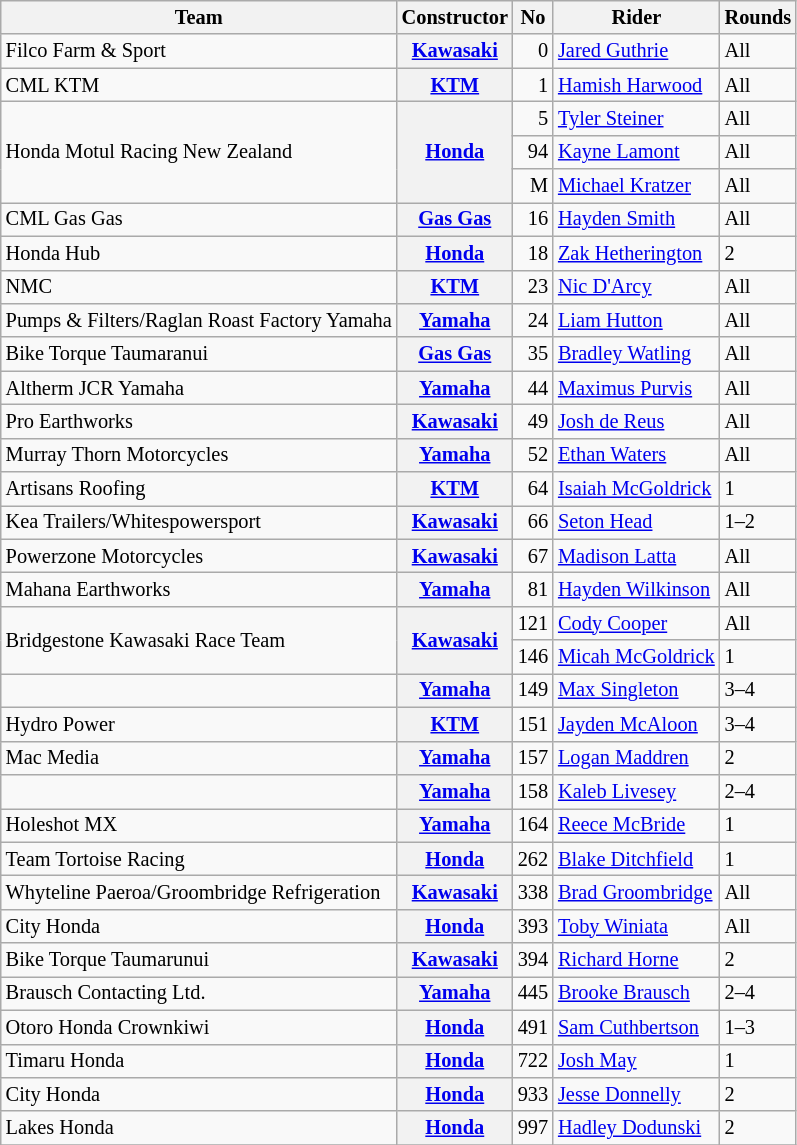<table class="wikitable" style="font-size: 85%;">
<tr>
<th>Team</th>
<th>Constructor</th>
<th>No</th>
<th>Rider</th>
<th>Rounds</th>
</tr>
<tr>
<td>Filco Farm & Sport</td>
<th><a href='#'>Kawasaki</a></th>
<td align="right">0</td>
<td> <a href='#'>Jared Guthrie</a></td>
<td>All</td>
</tr>
<tr>
<td>CML KTM</td>
<th><a href='#'>KTM</a></th>
<td align="right">1</td>
<td> <a href='#'>Hamish Harwood</a></td>
<td>All</td>
</tr>
<tr>
<td rowspan=3>Honda Motul Racing New Zealand</td>
<th rowspan=3><a href='#'>Honda</a></th>
<td align="right">5</td>
<td> <a href='#'>Tyler Steiner</a></td>
<td>All</td>
</tr>
<tr>
<td align="right">94</td>
<td> <a href='#'>Kayne Lamont</a></td>
<td>All</td>
</tr>
<tr>
<td align="right">M</td>
<td> <a href='#'>Michael Kratzer</a></td>
<td>All</td>
</tr>
<tr>
<td>CML Gas Gas</td>
<th><a href='#'>Gas Gas</a></th>
<td align="right">16</td>
<td> <a href='#'>Hayden Smith</a></td>
<td>All</td>
</tr>
<tr>
<td>Honda Hub</td>
<th><a href='#'>Honda</a></th>
<td align="right">18</td>
<td> <a href='#'>Zak Hetherington</a></td>
<td>2</td>
</tr>
<tr>
<td>NMC</td>
<th><a href='#'>KTM</a></th>
<td align="right">23</td>
<td> <a href='#'>Nic D'Arcy</a></td>
<td>All</td>
</tr>
<tr>
<td>Pumps & Filters/Raglan Roast Factory Yamaha</td>
<th><a href='#'>Yamaha</a></th>
<td align="right">24</td>
<td> <a href='#'>Liam Hutton</a></td>
<td>All</td>
</tr>
<tr>
<td>Bike Torque Taumaranui</td>
<th><a href='#'>Gas Gas</a></th>
<td align="right">35</td>
<td> <a href='#'>Bradley Watling</a></td>
<td>All</td>
</tr>
<tr>
<td>Altherm JCR Yamaha</td>
<th><a href='#'>Yamaha</a></th>
<td align="right">44</td>
<td> <a href='#'>Maximus Purvis</a></td>
<td>All</td>
</tr>
<tr>
<td>Pro Earthworks</td>
<th><a href='#'>Kawasaki</a></th>
<td align="right">49</td>
<td> <a href='#'>Josh de Reus</a></td>
<td>All</td>
</tr>
<tr>
<td>Murray Thorn Motorcycles</td>
<th><a href='#'>Yamaha</a></th>
<td align="right">52</td>
<td> <a href='#'>Ethan Waters</a></td>
<td>All</td>
</tr>
<tr>
<td>Artisans Roofing</td>
<th><a href='#'>KTM</a></th>
<td align="right">64</td>
<td> <a href='#'>Isaiah McGoldrick</a></td>
<td>1</td>
</tr>
<tr>
<td>Kea Trailers/Whitespowersport</td>
<th><a href='#'>Kawasaki</a></th>
<td align="right">66</td>
<td> <a href='#'>Seton Head</a></td>
<td>1–2</td>
</tr>
<tr>
<td>Powerzone Motorcycles</td>
<th><a href='#'>Kawasaki</a></th>
<td align="right">67</td>
<td> <a href='#'>Madison Latta</a></td>
<td>All</td>
</tr>
<tr>
<td>Mahana Earthworks</td>
<th><a href='#'>Yamaha</a></th>
<td align="right">81</td>
<td> <a href='#'>Hayden Wilkinson</a></td>
<td>All</td>
</tr>
<tr>
<td rowspan=2>Bridgestone Kawasaki Race Team</td>
<th rowspan=2><a href='#'>Kawasaki</a></th>
<td align="right">121</td>
<td> <a href='#'>Cody Cooper</a></td>
<td>All</td>
</tr>
<tr>
<td align="right">146</td>
<td> <a href='#'>Micah McGoldrick</a></td>
<td>1</td>
</tr>
<tr>
<td></td>
<th><a href='#'>Yamaha</a></th>
<td align="right">149</td>
<td> <a href='#'>Max Singleton</a></td>
<td>3–4</td>
</tr>
<tr>
<td>Hydro Power</td>
<th><a href='#'>KTM</a></th>
<td align="right">151</td>
<td> <a href='#'>Jayden McAloon</a></td>
<td>3–4</td>
</tr>
<tr>
<td>Mac Media</td>
<th><a href='#'>Yamaha</a></th>
<td align="right">157</td>
<td> <a href='#'>Logan Maddren</a></td>
<td>2</td>
</tr>
<tr>
<td></td>
<th><a href='#'>Yamaha</a></th>
<td align="right">158</td>
<td> <a href='#'>Kaleb Livesey</a></td>
<td>2–4</td>
</tr>
<tr>
<td>Holeshot MX</td>
<th><a href='#'>Yamaha</a></th>
<td align="right">164</td>
<td> <a href='#'>Reece McBride</a></td>
<td>1</td>
</tr>
<tr>
<td>Team Tortoise Racing</td>
<th><a href='#'>Honda</a></th>
<td align="right">262</td>
<td> <a href='#'>Blake Ditchfield</a></td>
<td>1</td>
</tr>
<tr>
<td>Whyteline Paeroa/Groombridge Refrigeration</td>
<th><a href='#'>Kawasaki</a></th>
<td align="right">338</td>
<td> <a href='#'>Brad Groombridge</a></td>
<td>All</td>
</tr>
<tr>
<td>City Honda</td>
<th><a href='#'>Honda</a></th>
<td align="right">393</td>
<td> <a href='#'>Toby Winiata</a></td>
<td>All</td>
</tr>
<tr>
<td>Bike Torque Taumarunui</td>
<th><a href='#'>Kawasaki</a></th>
<td align="right">394</td>
<td> <a href='#'>Richard Horne</a></td>
<td>2</td>
</tr>
<tr>
<td>Brausch Contacting Ltd.</td>
<th><a href='#'>Yamaha</a></th>
<td align="right">445</td>
<td> <a href='#'>Brooke Brausch</a></td>
<td>2–4</td>
</tr>
<tr>
<td>Otoro Honda Crownkiwi</td>
<th><a href='#'>Honda</a></th>
<td align="right">491</td>
<td> <a href='#'>Sam Cuthbertson</a></td>
<td>1–3</td>
</tr>
<tr>
<td>Timaru Honda</td>
<th><a href='#'>Honda</a></th>
<td align="right">722</td>
<td> <a href='#'>Josh May</a></td>
<td>1</td>
</tr>
<tr>
<td>City Honda</td>
<th><a href='#'>Honda</a></th>
<td align="right">933</td>
<td> <a href='#'>Jesse Donnelly</a></td>
<td>2</td>
</tr>
<tr>
<td>Lakes Honda</td>
<th><a href='#'>Honda</a></th>
<td align="right">997</td>
<td> <a href='#'>Hadley Dodunski</a></td>
<td>2</td>
</tr>
<tr>
</tr>
</table>
